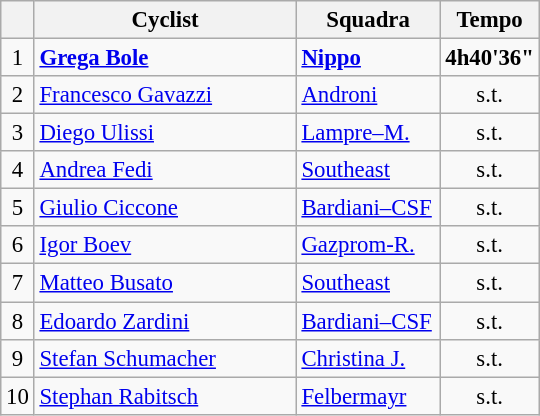<table class="wikitable" style="font-size:95%;width:360px;">
<tr>
<th style="width:5%;"></th>
<th style="width:50%;">Cyclist</th>
<th style="width:27%;">Squadra</th>
<th style="width:18%;">Tempo</th>
</tr>
<tr>
<td style="text-align:center;">1</td>
<td> <strong><a href='#'>Grega Bole</a></strong></td>
<td><strong><a href='#'>Nippo</a></strong></td>
<td style="text-align:center;"><strong>4h40'36"</strong></td>
</tr>
<tr>
<td style="text-align:center;">2</td>
<td> <a href='#'>Francesco Gavazzi</a></td>
<td><a href='#'>Androni</a></td>
<td style="text-align:center;">s.t.</td>
</tr>
<tr>
<td style="text-align:center;">3</td>
<td> <a href='#'>Diego Ulissi</a></td>
<td><a href='#'>Lampre–M.</a></td>
<td style="text-align:center;">s.t.</td>
</tr>
<tr>
<td style="text-align:center;">4</td>
<td> <a href='#'>Andrea Fedi</a></td>
<td><a href='#'>Southeast</a></td>
<td style="text-align:center;">s.t.</td>
</tr>
<tr>
<td style="text-align:center;">5</td>
<td> <a href='#'>Giulio Ciccone</a></td>
<td><a href='#'>Bardiani–CSF</a></td>
<td style="text-align:center;">s.t.</td>
</tr>
<tr>
<td style="text-align:center;">6</td>
<td> <a href='#'>Igor Boev</a></td>
<td><a href='#'>Gazprom-R.</a></td>
<td style="text-align:center;">s.t.</td>
</tr>
<tr>
<td style="text-align:center;">7</td>
<td> <a href='#'>Matteo Busato</a></td>
<td><a href='#'>Southeast</a></td>
<td style="text-align:center;">s.t.</td>
</tr>
<tr>
<td style="text-align:center;">8</td>
<td> <a href='#'>Edoardo Zardini</a></td>
<td><a href='#'>Bardiani–CSF</a></td>
<td style="text-align:center;">s.t.</td>
</tr>
<tr>
<td style="text-align:center;">9</td>
<td> <a href='#'>Stefan Schumacher</a></td>
<td><a href='#'>Christina J.</a></td>
<td style="text-align:center;">s.t.</td>
</tr>
<tr>
<td style="text-align:center;">10</td>
<td> <a href='#'>Stephan Rabitsch</a></td>
<td><a href='#'>Felbermayr</a></td>
<td style="text-align:center;">s.t.</td>
</tr>
</table>
